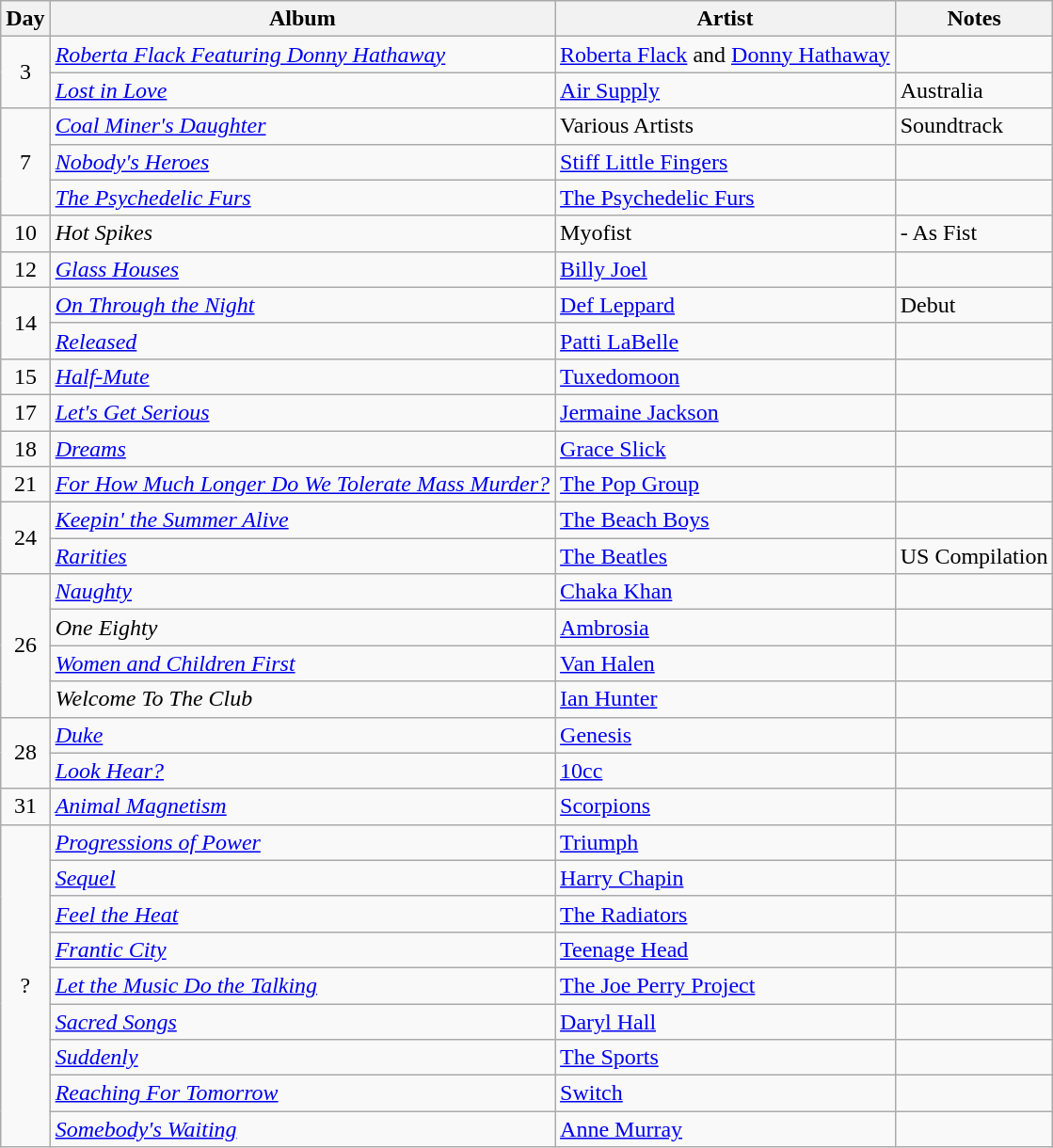<table class="wikitable">
<tr>
<th>Day</th>
<th>Album</th>
<th>Artist</th>
<th>Notes</th>
</tr>
<tr>
<td rowspan="2" align="center">3</td>
<td><em><a href='#'>Roberta Flack Featuring Donny Hathaway</a></em></td>
<td><a href='#'>Roberta Flack</a> and <a href='#'>Donny Hathaway</a></td>
<td></td>
</tr>
<tr>
<td><em><a href='#'>Lost in Love</a></em></td>
<td><a href='#'>Air Supply</a></td>
<td>Australia</td>
</tr>
<tr>
<td rowspan="3" align="center">7</td>
<td><em><a href='#'>Coal Miner's Daughter</a></em></td>
<td>Various Artists</td>
<td>Soundtrack</td>
</tr>
<tr>
<td><em><a href='#'>Nobody's Heroes</a></em></td>
<td><a href='#'>Stiff Little Fingers</a></td>
<td></td>
</tr>
<tr>
<td><em><a href='#'>The Psychedelic Furs</a></em></td>
<td><a href='#'>The Psychedelic Furs</a></td>
<td></td>
</tr>
<tr>
<td rowspan="1" align="center">10</td>
<td><em>Hot Spikes</em></td>
<td>Myofist</td>
<td>- As Fist</td>
</tr>
<tr>
<td rowspan="1" align="center">12</td>
<td><em><a href='#'>Glass Houses</a></em></td>
<td><a href='#'>Billy Joel</a></td>
<td></td>
</tr>
<tr>
<td rowspan="2" align="center">14</td>
<td><em><a href='#'>On Through the Night</a></em></td>
<td><a href='#'>Def Leppard</a></td>
<td>Debut</td>
</tr>
<tr>
<td><em><a href='#'>Released</a></em></td>
<td><a href='#'>Patti LaBelle</a></td>
<td></td>
</tr>
<tr>
<td rowspan="1" align="center">15</td>
<td><em><a href='#'>Half-Mute</a></em></td>
<td><a href='#'>Tuxedomoon</a></td>
<td></td>
</tr>
<tr>
<td rowspan="1" align="center">17</td>
<td><em><a href='#'>Let's Get Serious</a></em></td>
<td><a href='#'>Jermaine Jackson</a></td>
<td></td>
</tr>
<tr>
<td rowspan="1" align="center">18</td>
<td><em><a href='#'>Dreams</a></em></td>
<td><a href='#'>Grace Slick</a></td>
<td></td>
</tr>
<tr>
<td rowspan="1" align="center">21</td>
<td><em><a href='#'>For How Much Longer Do We Tolerate Mass Murder?</a></em></td>
<td><a href='#'>The Pop Group</a></td>
<td></td>
</tr>
<tr>
<td rowspan="2" align="center">24</td>
<td><em><a href='#'>Keepin' the Summer Alive</a></em></td>
<td><a href='#'>The Beach Boys</a></td>
<td></td>
</tr>
<tr>
<td><em><a href='#'>Rarities</a></em></td>
<td><a href='#'>The Beatles</a></td>
<td>US Compilation</td>
</tr>
<tr>
<td rowspan="4" align="center">26</td>
<td><em><a href='#'>Naughty</a></em></td>
<td><a href='#'>Chaka Khan</a></td>
<td></td>
</tr>
<tr>
<td><em>One Eighty</em></td>
<td><a href='#'>Ambrosia</a></td>
<td></td>
</tr>
<tr>
<td><em><a href='#'>Women and Children First</a></em></td>
<td><a href='#'>Van Halen</a></td>
<td></td>
</tr>
<tr>
<td><em>Welcome To The Club</em></td>
<td><a href='#'>Ian Hunter</a></td>
<td></td>
</tr>
<tr>
<td rowspan="2" align="center">28</td>
<td><em><a href='#'>Duke</a></em></td>
<td><a href='#'>Genesis</a></td>
<td></td>
</tr>
<tr>
<td><em><a href='#'>Look Hear?</a></em></td>
<td><a href='#'>10cc</a></td>
<td></td>
</tr>
<tr>
<td rowspan="1" align="center">31</td>
<td><em><a href='#'>Animal Magnetism</a></em></td>
<td><a href='#'>Scorpions</a></td>
<td></td>
</tr>
<tr>
<td rowspan="10" align="center">?</td>
<td><em><a href='#'>Progressions of Power</a></em></td>
<td><a href='#'>Triumph</a></td>
<td></td>
</tr>
<tr>
<td><em><a href='#'>Sequel</a></em></td>
<td><a href='#'>Harry Chapin</a></td>
<td></td>
</tr>
<tr>
<td><em><a href='#'>Feel the Heat</a></em></td>
<td><a href='#'>The Radiators</a></td>
<td></td>
</tr>
<tr>
<td><em><a href='#'>Frantic City</a></em></td>
<td><a href='#'>Teenage Head</a></td>
<td></td>
</tr>
<tr>
<td><em><a href='#'>Let the Music Do the Talking</a></em></td>
<td><a href='#'>The Joe Perry Project</a></td>
<td></td>
</tr>
<tr>
<td><em><a href='#'>Sacred Songs</a></em></td>
<td><a href='#'>Daryl Hall</a></td>
<td></td>
</tr>
<tr>
<td><em><a href='#'>Suddenly</a></em></td>
<td><a href='#'>The Sports</a></td>
<td></td>
</tr>
<tr>
<td><em><a href='#'>Reaching For Tomorrow</a></em></td>
<td><a href='#'>Switch</a></td>
<td></td>
</tr>
<tr>
<td><em><a href='#'>Somebody's Waiting</a></em></td>
<td><a href='#'>Anne Murray</a></td>
<td></td>
</tr>
</table>
